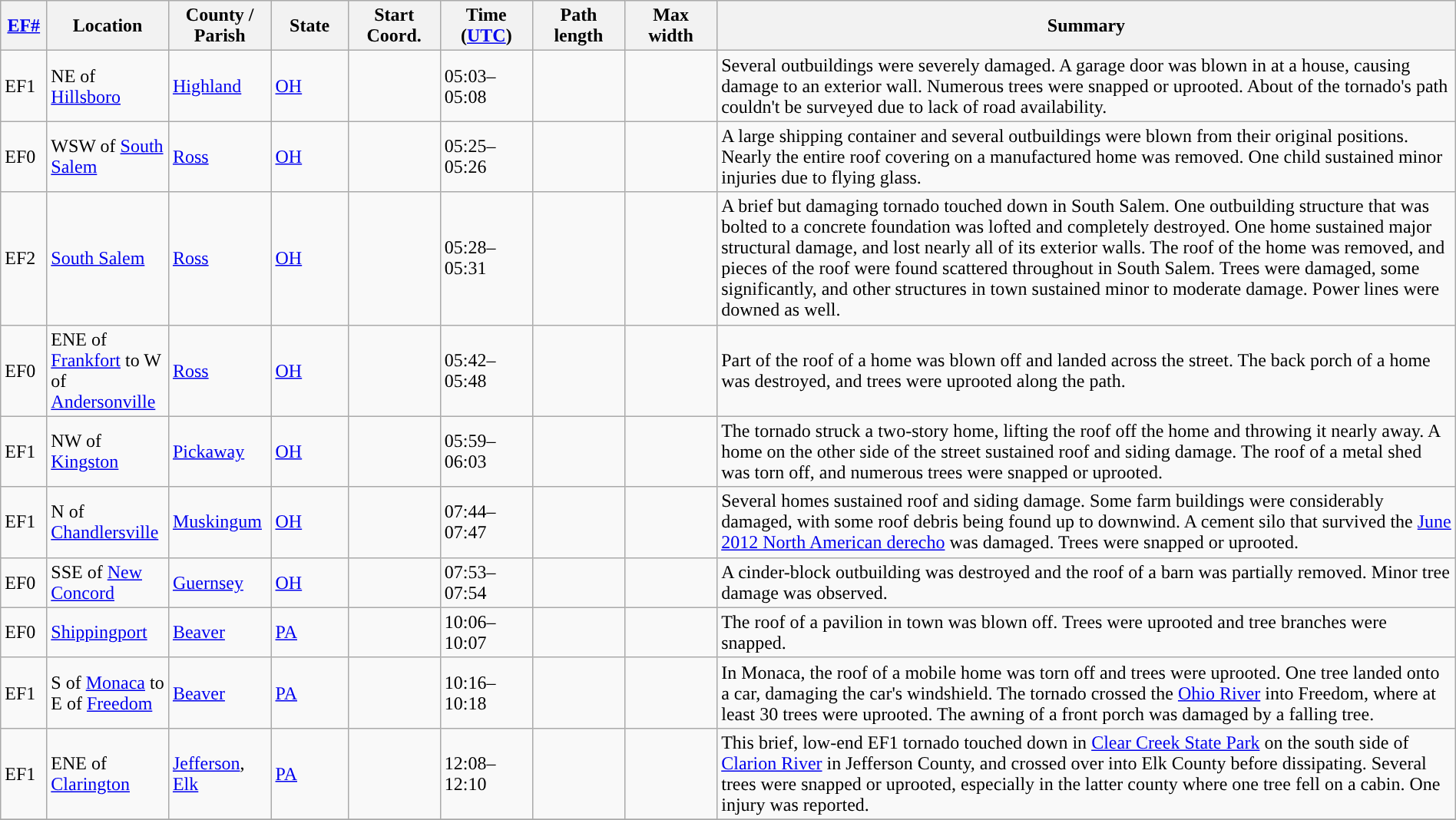<table class="wikitable sortable" style="width:100%;">
<tr>
<th scope="col"  style="width:3%; text-align:center;"><a href='#'>EF#</a></th>
<th scope="col"  style="width:7%; text-align:center;" class="unsortable">Location</th>
<th scope="col"  style="width:6%; text-align:center;" class="unsortable">County / Parish</th>
<th scope="col"  style="width:5%; text-align:center;">State</th>
<th scope="col"  style="width:6%; text-align:center;">Start Coord.</th>
<th scope="col"  style="width:6%; text-align:center;">Time (<a href='#'>UTC</a>)</th>
<th scope="col"  style="width:6%; text-align:center;">Path length</th>
<th scope="col"  style="width:6%; text-align:center;">Max width</th>
<th scope="col" class="unsortable" style="width:48%; text-align:center;">Summary</th>
</tr>
<tr>
<td>EF1</td>
<td>NE of <a href='#'>Hillsboro</a></td>
<td><a href='#'>Highland</a></td>
<td><a href='#'>OH</a></td>
<td></td>
<td>05:03–05:08</td>
<td></td>
<td></td>
<td>Several outbuildings were severely damaged. A garage door was blown in at a house, causing damage to an exterior wall. Numerous trees were snapped or uprooted. About  of the tornado's path couldn't be surveyed due to lack of road availability.</td>
</tr>
<tr>
<td>EF0</td>
<td>WSW of <a href='#'>South Salem</a></td>
<td><a href='#'>Ross</a></td>
<td><a href='#'>OH</a></td>
<td></td>
<td>05:25–05:26</td>
<td></td>
<td></td>
<td>A large shipping container and several outbuildings were blown from their original positions. Nearly the entire roof covering on a manufactured home was removed. One child sustained minor injuries due to flying glass.</td>
</tr>
<tr>
<td>EF2</td>
<td><a href='#'>South Salem</a></td>
<td><a href='#'>Ross</a></td>
<td><a href='#'>OH</a></td>
<td></td>
<td>05:28–05:31</td>
<td></td>
<td></td>
<td>A brief but damaging tornado touched down in South Salem. One outbuilding structure that was bolted to a concrete foundation was lofted and completely destroyed. One home sustained major structural damage, and lost nearly all of its exterior walls. The roof of the home was removed, and pieces of the roof were found scattered throughout in South Salem. Trees were damaged, some significantly, and other structures in town sustained minor to moderate damage. Power lines were downed as well.</td>
</tr>
<tr>
<td>EF0</td>
<td>ENE of <a href='#'>Frankfort</a> to W of <a href='#'>Andersonville</a></td>
<td><a href='#'>Ross</a></td>
<td><a href='#'>OH</a></td>
<td></td>
<td>05:42–05:48</td>
<td></td>
<td></td>
<td>Part of the roof of a home was blown off and landed across the street. The back porch of a home was destroyed, and trees were uprooted along the path.</td>
</tr>
<tr>
<td>EF1</td>
<td>NW of <a href='#'>Kingston</a></td>
<td><a href='#'>Pickaway</a></td>
<td><a href='#'>OH</a></td>
<td></td>
<td>05:59–06:03</td>
<td></td>
<td></td>
<td>The tornado struck a two-story home, lifting the roof off the home and throwing it nearly  away. A home on the other side of the street sustained roof and siding damage. The roof of a metal shed was torn off, and numerous trees were snapped or uprooted.</td>
</tr>
<tr>
<td>EF1</td>
<td>N of <a href='#'>Chandlersville</a></td>
<td><a href='#'>Muskingum</a></td>
<td><a href='#'>OH</a></td>
<td></td>
<td>07:44–07:47</td>
<td></td>
<td></td>
<td>Several homes sustained roof and siding damage. Some farm buildings were considerably damaged, with some roof debris being found up to  downwind. A cement silo that survived the <a href='#'>June 2012 North American derecho</a> was damaged. Trees were snapped or uprooted.</td>
</tr>
<tr>
<td>EF0</td>
<td>SSE of <a href='#'>New Concord</a></td>
<td><a href='#'>Guernsey</a></td>
<td><a href='#'>OH</a></td>
<td></td>
<td>07:53–07:54</td>
<td></td>
<td></td>
<td>A cinder-block outbuilding was destroyed and the roof of a barn was partially removed. Minor tree damage was observed.</td>
</tr>
<tr>
<td>EF0</td>
<td><a href='#'>Shippingport</a></td>
<td><a href='#'>Beaver</a></td>
<td><a href='#'>PA</a></td>
<td></td>
<td>10:06–10:07</td>
<td></td>
<td></td>
<td>The roof of a pavilion in town was blown off. Trees were uprooted and tree branches were snapped.</td>
</tr>
<tr>
<td>EF1</td>
<td>S of <a href='#'>Monaca</a> to E of <a href='#'>Freedom</a></td>
<td><a href='#'>Beaver</a></td>
<td><a href='#'>PA</a></td>
<td></td>
<td>10:16–10:18</td>
<td></td>
<td></td>
<td>In Monaca, the roof of a mobile home was torn off and trees were uprooted. One tree landed onto a car, damaging the car's windshield. The tornado crossed the <a href='#'>Ohio River</a> into Freedom, where at least 30 trees were uprooted. The awning of a front porch was damaged by a falling tree.</td>
</tr>
<tr>
<td>EF1</td>
<td>ENE of <a href='#'>Clarington</a></td>
<td><a href='#'>Jefferson</a>, <a href='#'>Elk</a></td>
<td><a href='#'>PA</a></td>
<td></td>
<td>12:08–12:10</td>
<td></td>
<td></td>
<td>This brief, low-end EF1 tornado touched down in <a href='#'>Clear Creek State Park</a> on the south side of <a href='#'>Clarion River</a> in Jefferson County, and crossed over into Elk County before dissipating. Several trees were snapped or uprooted, especially in the latter county where one tree fell on a cabin. One injury was reported.</td>
</tr>
<tr>
</tr>
</table>
